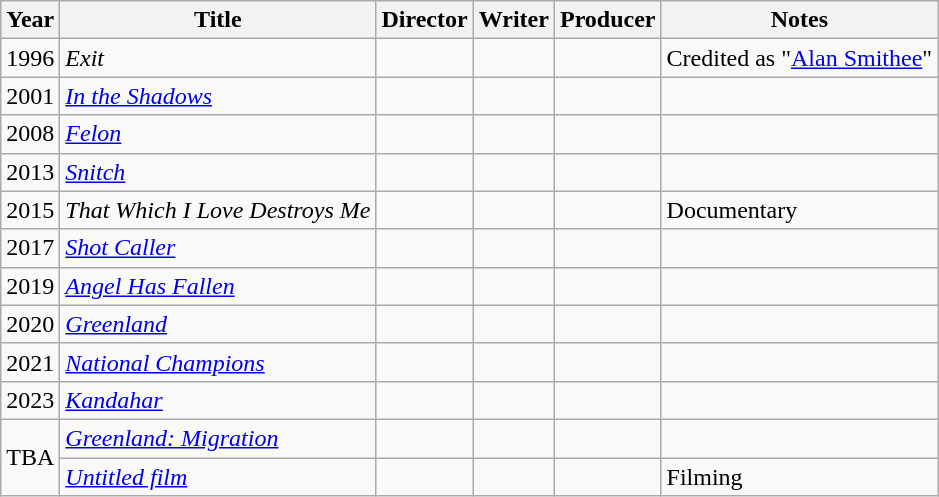<table class="wikitable plainrowheaders">
<tr>
<th>Year</th>
<th>Title</th>
<th>Director</th>
<th>Writer</th>
<th>Producer</th>
<th>Notes</th>
</tr>
<tr>
<td>1996</td>
<td><em>Exit</em></td>
<td></td>
<td></td>
<td></td>
<td>Credited as "<a href='#'>Alan Smithee</a>"</td>
</tr>
<tr>
<td>2001</td>
<td><em><a href='#'>In the Shadows</a></em></td>
<td></td>
<td></td>
<td></td>
<td></td>
</tr>
<tr>
<td>2008</td>
<td><em><a href='#'>Felon</a></em></td>
<td></td>
<td></td>
<td></td>
<td></td>
</tr>
<tr>
<td>2013</td>
<td><em><a href='#'>Snitch</a></em></td>
<td></td>
<td></td>
<td></td>
<td></td>
</tr>
<tr>
<td>2015</td>
<td><em>That Which I Love Destroys Me</em></td>
<td></td>
<td></td>
<td></td>
<td>Documentary</td>
</tr>
<tr>
<td>2017</td>
<td><em><a href='#'>Shot Caller</a></em></td>
<td></td>
<td></td>
<td></td>
<td></td>
</tr>
<tr>
<td>2019</td>
<td><em><a href='#'>Angel Has Fallen</a></em></td>
<td></td>
<td></td>
<td></td>
<td></td>
</tr>
<tr>
<td>2020</td>
<td><em><a href='#'>Greenland</a></em></td>
<td></td>
<td></td>
<td></td>
<td></td>
</tr>
<tr>
<td>2021</td>
<td><em><a href='#'>National Champions</a></em></td>
<td></td>
<td></td>
<td></td>
<td></td>
</tr>
<tr>
<td>2023</td>
<td><em><a href='#'>Kandahar</a></em></td>
<td></td>
<td></td>
<td></td>
<td></td>
</tr>
<tr>
<td rowspan="2">TBA</td>
<td><em><a href='#'>Greenland: Migration</a></em></td>
<td></td>
<td></td>
<td></td>
<td></td>
</tr>
<tr>
<td><em><a href='#'>Untitled film</a></em></td>
<td></td>
<td></td>
<td></td>
<td>Filming</td>
</tr>
</table>
